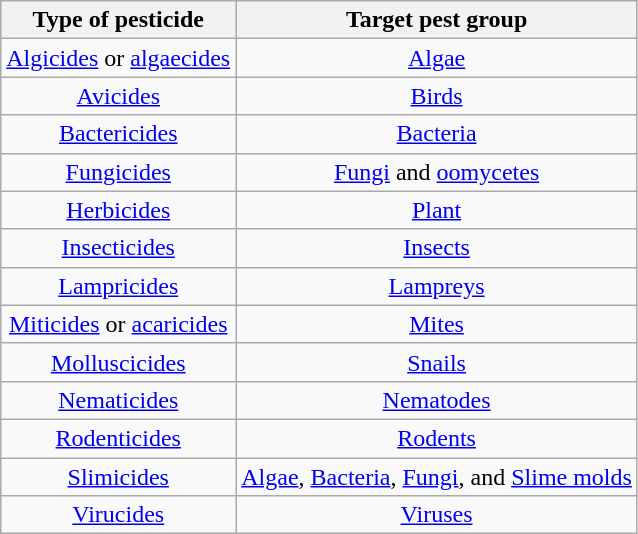<table class="wikitable floatright" style = "text-align:center">
<tr>
<th>Type of pesticide</th>
<th>Target pest group</th>
</tr>
<tr>
<td><a href='#'>Algicides</a> or <a href='#'>algaecides</a></td>
<td><a href='#'>Algae</a></td>
</tr>
<tr>
<td><a href='#'>Avicides</a></td>
<td><a href='#'>Birds</a></td>
</tr>
<tr>
<td><a href='#'>Bactericides</a></td>
<td><a href='#'>Bacteria</a></td>
</tr>
<tr>
<td><a href='#'>Fungicides</a></td>
<td><a href='#'>Fungi</a> and <a href='#'>oomycetes</a></td>
</tr>
<tr>
<td><a href='#'>Herbicides</a></td>
<td><a href='#'>Plant</a></td>
</tr>
<tr>
<td><a href='#'>Insecticides</a></td>
<td><a href='#'>Insects</a></td>
</tr>
<tr>
<td><a href='#'>Lampricides</a></td>
<td><a href='#'>Lampreys</a></td>
</tr>
<tr>
<td><a href='#'>Miticides</a> or <a href='#'>acaricides</a></td>
<td><a href='#'>Mites</a></td>
</tr>
<tr>
<td><a href='#'>Molluscicides</a></td>
<td><a href='#'>Snails</a></td>
</tr>
<tr>
<td><a href='#'>Nematicides</a></td>
<td><a href='#'>Nematodes</a></td>
</tr>
<tr>
<td><a href='#'>Rodenticides</a></td>
<td><a href='#'>Rodents</a></td>
</tr>
<tr>
<td><a href='#'>Slimicides</a></td>
<td><a href='#'>Algae</a>, <a href='#'>Bacteria</a>, <a href='#'>Fungi</a>, and <a href='#'>Slime molds</a></td>
</tr>
<tr>
<td><a href='#'>Virucides</a></td>
<td><a href='#'>Viruses</a></td>
</tr>
</table>
